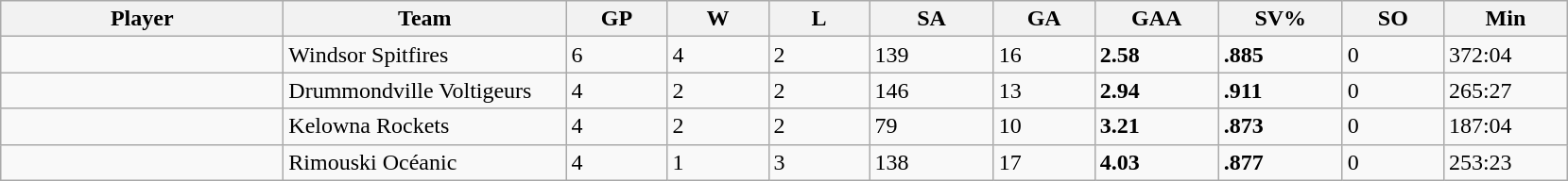<table class="wikitable sortable">
<tr>
<th style="width:12em">Player</th>
<th style="width:12em">Team</th>
<th style="width:4em">GP</th>
<th style="width:4em">W</th>
<th style="width:4em">L</th>
<th style="width:5em">SA</th>
<th style="width:4em">GA</th>
<th style="width:5em">GAA</th>
<th style="width:5em">SV%</th>
<th style="width:4em">SO</th>
<th style="width:5em">Min</th>
</tr>
<tr>
<td></td>
<td>Windsor Spitfires</td>
<td>6</td>
<td>4</td>
<td>2</td>
<td>139</td>
<td>16</td>
<td><strong>2.58</strong></td>
<td><strong>.885</strong></td>
<td>0</td>
<td>372:04</td>
</tr>
<tr>
<td></td>
<td>Drummondville Voltigeurs</td>
<td>4</td>
<td>2</td>
<td>2</td>
<td>146</td>
<td>13</td>
<td><strong>2.94</strong></td>
<td><strong>.911</strong></td>
<td>0</td>
<td>265:27</td>
</tr>
<tr>
<td></td>
<td>Kelowna Rockets</td>
<td>4</td>
<td>2</td>
<td>2</td>
<td>79</td>
<td>10</td>
<td><strong>3.21</strong></td>
<td><strong>.873</strong></td>
<td>0</td>
<td>187:04</td>
</tr>
<tr>
<td></td>
<td>Rimouski Océanic</td>
<td>4</td>
<td>1</td>
<td>3</td>
<td>138</td>
<td>17</td>
<td><strong>4.03</strong></td>
<td><strong>.877</strong></td>
<td>0</td>
<td>253:23</td>
</tr>
</table>
